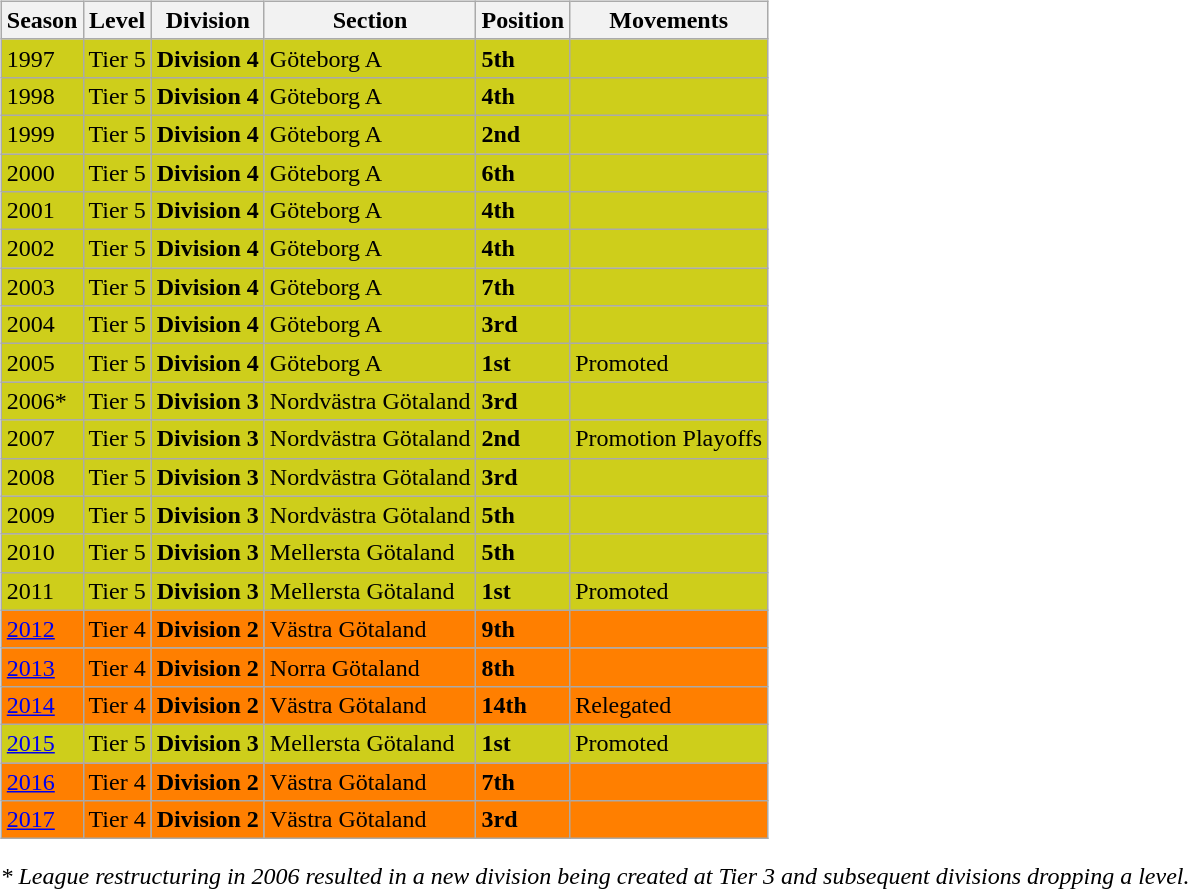<table>
<tr>
<td valign="top" width=0%><br><table class="wikitable">
<tr style="background:#f0f6fa;">
<th><strong>Season</strong></th>
<th><strong>Level</strong></th>
<th><strong>Division</strong></th>
<th><strong>Section</strong></th>
<th><strong>Position</strong></th>
<th><strong>Movements</strong></th>
</tr>
<tr>
<td style="background:#CECE1B;">1997</td>
<td style="background:#CECE1B;">Tier 5</td>
<td style="background:#CECE1B;"><strong>Division 4</strong></td>
<td style="background:#CECE1B;">Göteborg A</td>
<td style="background:#CECE1B;"><strong>5th</strong></td>
<td style="background:#CECE1B;"></td>
</tr>
<tr>
<td style="background:#CECE1B;">1998</td>
<td style="background:#CECE1B;">Tier 5</td>
<td style="background:#CECE1B;"><strong>Division 4</strong></td>
<td style="background:#CECE1B;">Göteborg A</td>
<td style="background:#CECE1B;"><strong>4th</strong></td>
<td style="background:#CECE1B;"></td>
</tr>
<tr>
<td style="background:#CECE1B;">1999</td>
<td style="background:#CECE1B;">Tier 5</td>
<td style="background:#CECE1B;"><strong>Division 4</strong></td>
<td style="background:#CECE1B;">Göteborg A</td>
<td style="background:#CECE1B;"><strong>2nd</strong></td>
<td style="background:#CECE1B;"></td>
</tr>
<tr>
<td style="background:#CECE1B;">2000</td>
<td style="background:#CECE1B;">Tier 5</td>
<td style="background:#CECE1B;"><strong>Division 4</strong></td>
<td style="background:#CECE1B;">Göteborg A</td>
<td style="background:#CECE1B;"><strong>6th</strong></td>
<td style="background:#CECE1B;"></td>
</tr>
<tr>
<td style="background:#CECE1B;">2001</td>
<td style="background:#CECE1B;">Tier 5</td>
<td style="background:#CECE1B;"><strong>Division 4</strong></td>
<td style="background:#CECE1B;">Göteborg A</td>
<td style="background:#CECE1B;"><strong>4th</strong></td>
<td style="background:#CECE1B;"></td>
</tr>
<tr>
<td style="background:#CECE1B;">2002</td>
<td style="background:#CECE1B;">Tier 5</td>
<td style="background:#CECE1B;"><strong>Division 4</strong></td>
<td style="background:#CECE1B;">Göteborg A</td>
<td style="background:#CECE1B;"><strong>4th</strong></td>
<td style="background:#CECE1B;"></td>
</tr>
<tr>
<td style="background:#CECE1B;">2003</td>
<td style="background:#CECE1B;">Tier 5</td>
<td style="background:#CECE1B;"><strong>Division 4</strong></td>
<td style="background:#CECE1B;">Göteborg A</td>
<td style="background:#CECE1B;"><strong>7th</strong></td>
<td style="background:#CECE1B;"></td>
</tr>
<tr>
<td style="background:#CECE1B;">2004</td>
<td style="background:#CECE1B;">Tier 5</td>
<td style="background:#CECE1B;"><strong>Division 4</strong></td>
<td style="background:#CECE1B;">Göteborg A</td>
<td style="background:#CECE1B;"><strong>3rd</strong></td>
<td style="background:#CECE1B;"></td>
</tr>
<tr>
<td style="background:#CECE1B;">2005</td>
<td style="background:#CECE1B;">Tier 5</td>
<td style="background:#CECE1B;"><strong>Division 4</strong></td>
<td style="background:#CECE1B;">Göteborg A</td>
<td style="background:#CECE1B;"><strong>1st</strong></td>
<td style="background:#CECE1B;">Promoted</td>
</tr>
<tr>
<td style="background:#CECE1B;">2006*</td>
<td style="background:#CECE1B;">Tier 5</td>
<td style="background:#CECE1B;"><strong>Division 3</strong></td>
<td style="background:#CECE1B;">Nordvästra Götaland</td>
<td style="background:#CECE1B;"><strong>3rd</strong></td>
<td style="background:#CECE1B;"></td>
</tr>
<tr>
<td style="background:#CECE1B;">2007</td>
<td style="background:#CECE1B;">Tier 5</td>
<td style="background:#CECE1B;"><strong>Division 3</strong></td>
<td style="background:#CECE1B;">Nordvästra Götaland</td>
<td style="background:#CECE1B;"><strong>2nd</strong></td>
<td style="background:#CECE1B;">Promotion Playoffs</td>
</tr>
<tr>
<td style="background:#CECE1B;">2008</td>
<td style="background:#CECE1B;">Tier 5</td>
<td style="background:#CECE1B;"><strong>Division 3</strong></td>
<td style="background:#CECE1B;">Nordvästra Götaland</td>
<td style="background:#CECE1B;"><strong>3rd</strong></td>
<td style="background:#CECE1B;"></td>
</tr>
<tr>
<td style="background:#CECE1B;">2009</td>
<td style="background:#CECE1B;">Tier 5</td>
<td style="background:#CECE1B;"><strong>Division 3</strong></td>
<td style="background:#CECE1B;">Nordvästra Götaland</td>
<td style="background:#CECE1B;"><strong>5th</strong></td>
<td style="background:#CECE1B;"></td>
</tr>
<tr>
<td style="background:#CECE1B;">2010</td>
<td style="background:#CECE1B;">Tier 5</td>
<td style="background:#CECE1B;"><strong>Division 3</strong></td>
<td style="background:#CECE1B;">Mellersta Götaland</td>
<td style="background:#CECE1B;"><strong>5th</strong></td>
<td style="background:#CECE1B;"></td>
</tr>
<tr>
<td style="background:#CECE1B;">2011</td>
<td style="background:#CECE1B;">Tier 5</td>
<td style="background:#CECE1B;"><strong>Division 3</strong></td>
<td style="background:#CECE1B;">Mellersta Götaland</td>
<td style="background:#CECE1B;"><strong>1st</strong></td>
<td style="background:#CECE1B;">Promoted</td>
</tr>
<tr>
<td style="background:#FF7F00;"><a href='#'>2012</a></td>
<td style="background:#FF7F00;">Tier 4</td>
<td style="background:#FF7F00;"><strong>Division 2</strong></td>
<td style="background:#FF7F00;">Västra Götaland</td>
<td style="background:#FF7F00;"><strong>9th</strong></td>
<td style="background:#FF7F00;"></td>
</tr>
<tr>
<td style="background:#FF7F00;"><a href='#'>2013</a></td>
<td style="background:#FF7F00;">Tier 4</td>
<td style="background:#FF7F00;"><strong>Division 2</strong></td>
<td style="background:#FF7F00;">Norra Götaland</td>
<td style="background:#FF7F00;"><strong>8th</strong></td>
<td style="background:#FF7F00;"></td>
</tr>
<tr>
<td style="background:#FF7F00;"><a href='#'>2014</a></td>
<td style="background:#FF7F00;">Tier 4</td>
<td style="background:#FF7F00;"><strong>Division 2</strong></td>
<td style="background:#FF7F00;">Västra Götaland</td>
<td style="background:#FF7F00;"><strong>14th</strong></td>
<td style="background:#FF7F00;">Relegated</td>
</tr>
<tr>
<td style="background:#CECE1B;"><a href='#'>2015</a></td>
<td style="background:#CECE1B;">Tier 5</td>
<td style="background:#CECE1B;"><strong>Division 3</strong></td>
<td style="background:#CECE1B;">Mellersta Götaland</td>
<td style="background:#CECE1B;"><strong>1st</strong></td>
<td style="background:#CECE1B;">Promoted</td>
</tr>
<tr>
<td style="background:#FF7F00;"><a href='#'>2016</a></td>
<td style="background:#FF7F00;">Tier 4</td>
<td style="background:#FF7F00;"><strong>Division 2</strong></td>
<td style="background:#FF7F00;">Västra Götaland</td>
<td style="background:#FF7F00;"><strong>7th</strong></td>
<td style="background:#FF7F00;"></td>
</tr>
<tr>
<td style="background:#FF7F00;"><a href='#'>2017</a></td>
<td style="background:#FF7F00;">Tier 4</td>
<td style="background:#FF7F00;"><strong>Division 2</strong></td>
<td style="background:#FF7F00;">Västra Götaland</td>
<td style="background:#FF7F00;"><strong>3rd</strong></td>
<td style="background:#FF7F00;"></td>
</tr>
</table>
<em>* League restructuring in 2006 resulted in a new division being created at Tier 3 and subsequent divisions dropping a level.</em> 

</td>
</tr>
</table>
